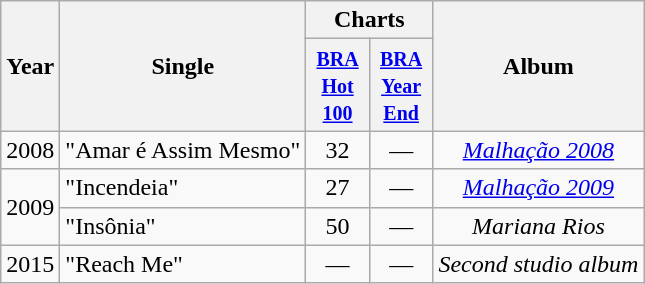<table class="wikitable">
<tr>
<th rowspan="2">Year</th>
<th rowspan="2">Single</th>
<th colspan="2">Charts</th>
<th rowspan="2">Album</th>
</tr>
<tr>
<th align="center" width="35"><small><a href='#'>BRA Hot 100</a></small></th>
<th align="center" width="35"><small><a href='#'>BRA Year End</a></small></th>
</tr>
<tr>
<td align="center" rowspan="1">2008</td>
<td align="left">"Amar é Assim Mesmo"</td>
<td align="center">32</td>
<td align="center">—</td>
<td align="center" rowspan="1"><em><a href='#'>Malhação 2008</a></em></td>
</tr>
<tr>
<td align="center" rowspan="2">2009</td>
<td align="left">"Incendeia"</td>
<td align="center">27</td>
<td align="center">—</td>
<td align="center" rowspan="1"><em><a href='#'>Malhação 2009</a></em></td>
</tr>
<tr>
<td align="left">"Insônia"</td>
<td align="center">50</td>
<td align="center">—</td>
<td align="center"><em>Mariana Rios</em></td>
</tr>
<tr>
<td align="center" rowspan="1">2015</td>
<td align="left">"Reach Me"</td>
<td align="center">—</td>
<td align="center">—</td>
<td align="center"><em>Second studio album</em></td>
</tr>
</table>
